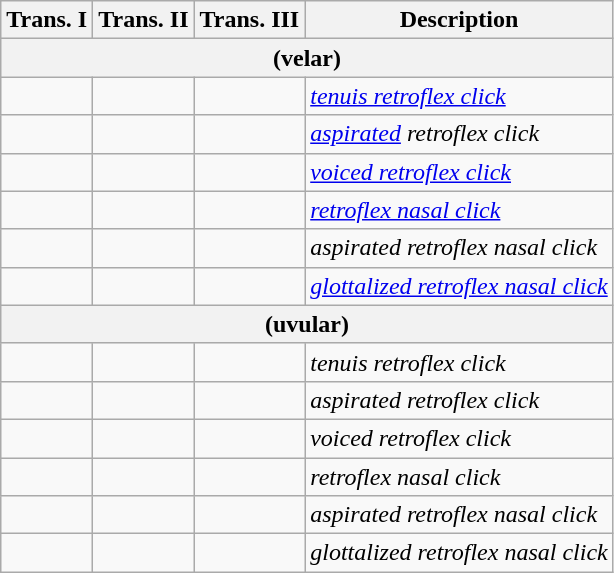<table class="wikitable">
<tr>
<th>Trans. I</th>
<th>Trans. II</th>
<th>Trans. III</th>
<th>Description</th>
</tr>
<tr>
<th colspan=4>(velar)</th>
</tr>
<tr>
<td style="font-size:24px" align="center"></td>
<td style="font-size:24px" align="center"></td>
<td style="font-size:24px" align="center"></td>
<td><em><a href='#'>tenuis retroflex click</a></em></td>
</tr>
<tr>
<td style="font-size:24px" align="center"></td>
<td style="font-size:24px" align="center"></td>
<td style="font-size:24px" align="center"></td>
<td><em><a href='#'>aspirated</a> retroflex click</em></td>
</tr>
<tr>
<td style="font-size:24px" align="center"></td>
<td style="font-size:24px" align="center"></td>
<td style="font-size:24px" align="center"></td>
<td><em><a href='#'>voiced retroflex click</a></em></td>
</tr>
<tr>
<td style="font-size:24px" align="center"></td>
<td style="font-size:24px" align="center"></td>
<td style="font-size:24px" align="center"></td>
<td><em><a href='#'>retroflex nasal click</a></em></td>
</tr>
<tr>
<td style="font-size:24px" align="center"></td>
<td style="font-size:24px" align="center"></td>
<td style="font-size:24px" align="center"></td>
<td><em>aspirated retroflex nasal click</em></td>
</tr>
<tr>
<td style="font-size:24px" align="center"></td>
<td style="font-size:24px" align="center"></td>
<td style="font-size:24px" align="center"></td>
<td><em><a href='#'>glottalized retroflex nasal click</a></em></td>
</tr>
<tr>
<th colspan=4>(uvular)</th>
</tr>
<tr>
<td style="font-size:24px" align="center"></td>
<td style="font-size:24px" align="center"></td>
<td></td>
<td><em>tenuis retroflex click</em></td>
</tr>
<tr>
<td style="font-size:24px" align="center"></td>
<td style="font-size:24px" align="center"></td>
<td></td>
<td><em>aspirated retroflex click</em></td>
</tr>
<tr>
<td style="font-size:24px" align="center"></td>
<td style="font-size:24px" align="center"></td>
<td></td>
<td><em>voiced retroflex click</em></td>
</tr>
<tr>
<td style="font-size:24px" align="center"></td>
<td style="font-size:24px" align="center"></td>
<td></td>
<td><em>retroflex nasal click</em></td>
</tr>
<tr>
<td style="font-size:24px" align="center"></td>
<td style="font-size:24px" align="center"></td>
<td></td>
<td><em>aspirated retroflex nasal click</em></td>
</tr>
<tr>
<td style="font-size:24px" align="center"></td>
<td style="font-size:24px" align="center"></td>
<td></td>
<td><em>glottalized retroflex nasal click</em></td>
</tr>
</table>
